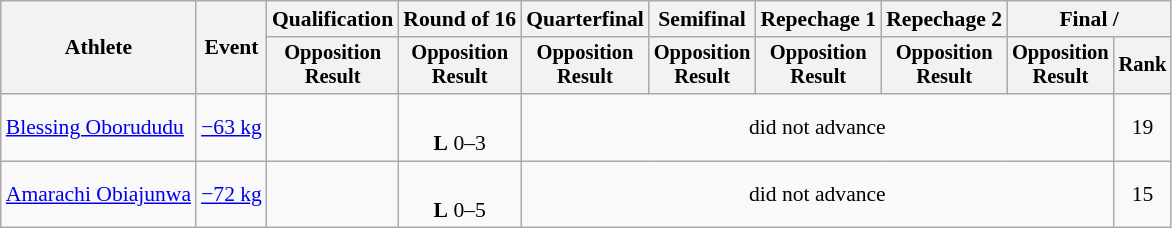<table class="wikitable" style="font-size:90%">
<tr>
<th rowspan=2>Athlete</th>
<th rowspan=2>Event</th>
<th>Qualification</th>
<th>Round of 16</th>
<th>Quarterfinal</th>
<th>Semifinal</th>
<th>Repechage 1</th>
<th>Repechage 2</th>
<th colspan=2>Final / </th>
</tr>
<tr style="font-size: 95%">
<th>Opposition<br>Result</th>
<th>Opposition<br>Result</th>
<th>Opposition<br>Result</th>
<th>Opposition<br>Result</th>
<th>Opposition<br>Result</th>
<th>Opposition<br>Result</th>
<th>Opposition<br>Result</th>
<th>Rank</th>
</tr>
<tr align=center>
<td align=left><a href='#'>Blessing Oborududu</a></td>
<td align=left><a href='#'>−63 kg</a></td>
<td></td>
<td><br><strong>L</strong> 0–3 <sup></sup></td>
<td colspan=5>did not advance</td>
<td>19</td>
</tr>
<tr align=center>
<td align=left><a href='#'>Amarachi Obiajunwa</a></td>
<td align=left><a href='#'>−72 kg</a></td>
<td></td>
<td><br><strong>L</strong> 0–5 <sup></sup></td>
<td colspan=5>did not advance</td>
<td>15</td>
</tr>
</table>
